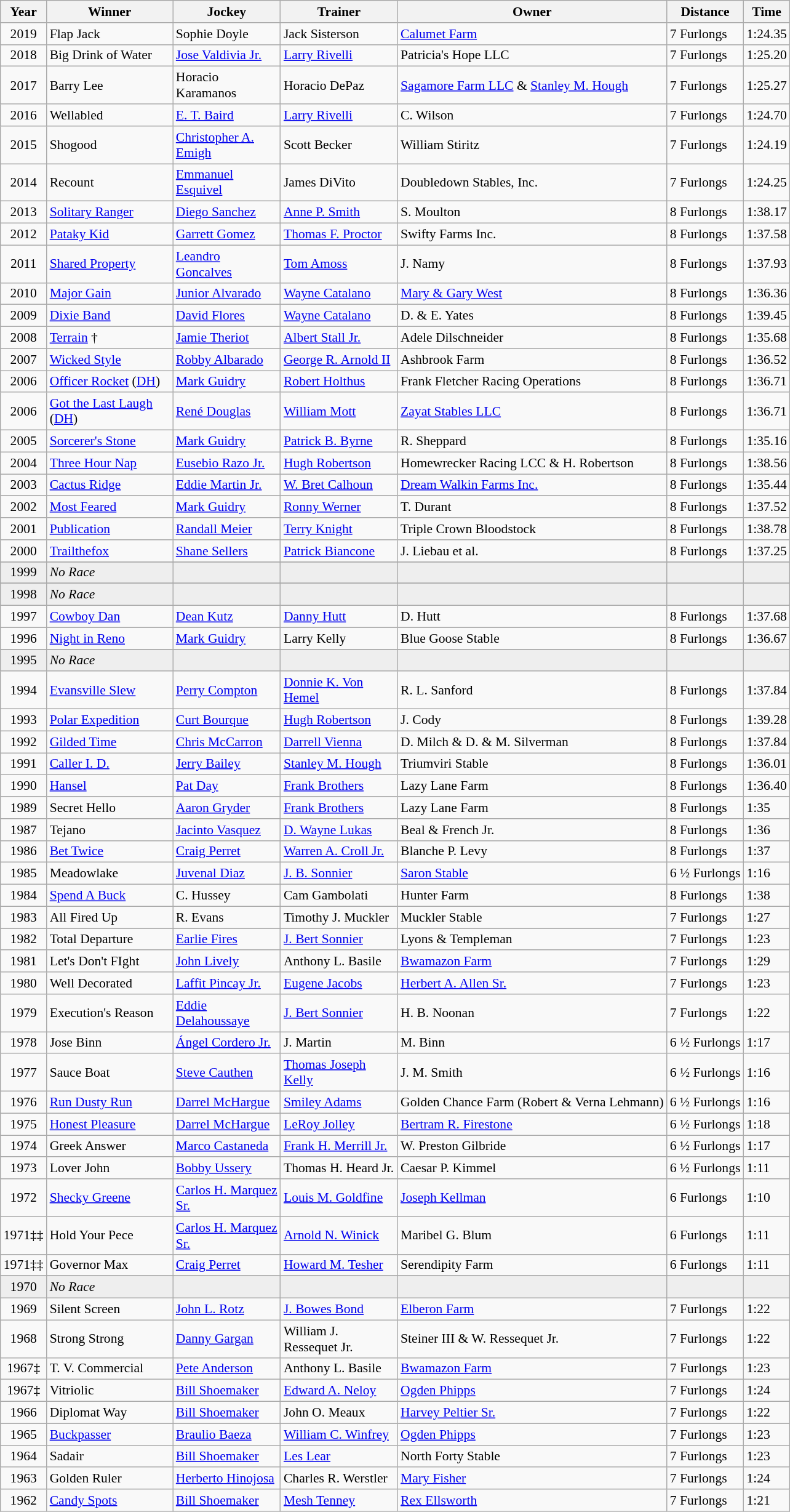<table class="wikitable sortable" style="font-size:90%">
<tr>
<th style="width:30px">Year<br></th>
<th style="width:130px">Winner<br></th>
<th style="width:110px">Jockey<br></th>
<th style="width:120px">Trainer<br></th>
<th>Owner</th>
<th>Distance</th>
<th style="width:25px">Time<br></th>
</tr>
<tr>
<td align="center">2019</td>
<td>Flap Jack</td>
<td>Sophie Doyle</td>
<td>Jack Sisterson</td>
<td><a href='#'>Calumet Farm</a></td>
<td>7 Furlongs</td>
<td>1:24.35</td>
</tr>
<tr>
<td align="center">2018</td>
<td>Big Drink of Water</td>
<td><a href='#'>Jose Valdivia Jr.</a></td>
<td><a href='#'>Larry Rivelli</a></td>
<td>Patricia's Hope LLC</td>
<td>7 Furlongs</td>
<td>1:25.20</td>
</tr>
<tr>
<td align="center">2017</td>
<td>Barry Lee</td>
<td>Horacio Karamanos</td>
<td>Horacio DePaz</td>
<td><a href='#'>Sagamore Farm LLC</a> & <a href='#'>Stanley M. Hough</a></td>
<td>7 Furlongs</td>
<td align="center">1:25.27</td>
</tr>
<tr>
<td align="center">2016</td>
<td>Wellabled</td>
<td><a href='#'>E. T. Baird</a></td>
<td><a href='#'>Larry Rivelli</a></td>
<td>C. Wilson</td>
<td>7 Furlongs</td>
<td align="center">1:24.70</td>
</tr>
<tr>
<td align="center">2015</td>
<td>Shogood</td>
<td><a href='#'>Christopher A. Emigh</a></td>
<td>Scott Becker</td>
<td>William Stiritz</td>
<td>7 Furlongs</td>
<td align="center">1:24.19</td>
</tr>
<tr>
<td align="center">2014</td>
<td>Recount</td>
<td><a href='#'>Emmanuel Esquivel</a></td>
<td>James DiVito</td>
<td>Doubledown Stables, Inc.</td>
<td>7 Furlongs</td>
<td align="center">1:24.25</td>
</tr>
<tr>
<td align="center">2013</td>
<td><a href='#'>Solitary Ranger</a></td>
<td><a href='#'>Diego Sanchez</a></td>
<td><a href='#'>Anne P. Smith</a></td>
<td>S. Moulton</td>
<td>8 Furlongs</td>
<td align="center">1:38.17</td>
</tr>
<tr>
<td align="center">2012</td>
<td><a href='#'>Pataky Kid</a></td>
<td><a href='#'>Garrett Gomez</a></td>
<td><a href='#'>Thomas F. Proctor</a></td>
<td>Swifty Farms Inc.</td>
<td>8 Furlongs</td>
<td align="center">1:37.58</td>
</tr>
<tr>
<td align="center">2011</td>
<td><a href='#'>Shared Property</a></td>
<td><a href='#'>Leandro Goncalves</a></td>
<td><a href='#'>Tom Amoss</a></td>
<td>J. Namy</td>
<td>8 Furlongs</td>
<td align="center">1:37.93</td>
</tr>
<tr>
<td align="center">2010</td>
<td><a href='#'>Major Gain</a></td>
<td><a href='#'>Junior Alvarado</a></td>
<td><a href='#'>Wayne Catalano</a></td>
<td><a href='#'>Mary & Gary West</a></td>
<td>8 Furlongs</td>
<td align="center">1:36.36</td>
</tr>
<tr>
<td align="center">2009</td>
<td><a href='#'>Dixie Band</a></td>
<td><a href='#'>David Flores</a></td>
<td><a href='#'>Wayne Catalano</a></td>
<td>D. & E. Yates</td>
<td>8 Furlongs</td>
<td align="center">1:39.45</td>
</tr>
<tr>
<td align="center">2008</td>
<td><a href='#'>Terrain</a> †</td>
<td><a href='#'>Jamie Theriot</a></td>
<td><a href='#'>Albert Stall Jr.</a></td>
<td>Adele Dilschneider</td>
<td>8 Furlongs</td>
<td align="center">1:35.68</td>
</tr>
<tr>
<td align="center">2007</td>
<td><a href='#'>Wicked Style</a></td>
<td><a href='#'>Robby Albarado</a></td>
<td><a href='#'>George R. Arnold II</a></td>
<td>Ashbrook Farm</td>
<td>8 Furlongs</td>
<td align="center">1:36.52</td>
</tr>
<tr>
<td align="center">2006</td>
<td><a href='#'>Officer Rocket</a> (<a href='#'>DH</a>)</td>
<td><a href='#'>Mark Guidry</a></td>
<td><a href='#'>Robert Holthus</a></td>
<td>Frank Fletcher Racing Operations</td>
<td>8 Furlongs</td>
<td align="center">1:36.71</td>
</tr>
<tr>
<td align="center">2006</td>
<td><a href='#'>Got the Last Laugh</a> (<a href='#'>DH</a>)</td>
<td><a href='#'>René Douglas</a></td>
<td><a href='#'>William Mott</a></td>
<td><a href='#'>Zayat Stables LLC</a></td>
<td>8 Furlongs</td>
<td align="center">1:36.71</td>
</tr>
<tr>
<td align="center">2005</td>
<td><a href='#'>Sorcerer's Stone</a></td>
<td><a href='#'>Mark Guidry</a></td>
<td><a href='#'>Patrick B. Byrne</a></td>
<td>R. Sheppard</td>
<td>8 Furlongs</td>
<td align="center">1:35.16</td>
</tr>
<tr>
<td align="center">2004</td>
<td><a href='#'>Three Hour Nap</a></td>
<td><a href='#'>Eusebio Razo Jr.</a></td>
<td><a href='#'>Hugh Robertson</a></td>
<td>Homewrecker Racing LCC & H. Robertson</td>
<td>8 Furlongs</td>
<td align="center">1:38.56</td>
</tr>
<tr>
<td align="center">2003</td>
<td><a href='#'>Cactus Ridge</a></td>
<td><a href='#'>Eddie Martin Jr.</a></td>
<td><a href='#'>W. Bret Calhoun</a></td>
<td><a href='#'>Dream Walkin Farms Inc.</a></td>
<td>8 Furlongs</td>
<td align="center">1:35.44</td>
</tr>
<tr>
<td align="center">2002</td>
<td><a href='#'>Most Feared</a></td>
<td><a href='#'>Mark Guidry</a></td>
<td><a href='#'>Ronny Werner</a></td>
<td>T. Durant</td>
<td>8 Furlongs</td>
<td align="center">1:37.52</td>
</tr>
<tr>
<td align="center">2001</td>
<td><a href='#'>Publication</a></td>
<td><a href='#'>Randall Meier</a></td>
<td><a href='#'>Terry Knight</a></td>
<td>Triple Crown Bloodstock</td>
<td>8 Furlongs</td>
<td align="center">1:38.78</td>
</tr>
<tr>
<td align="center">2000</td>
<td><a href='#'>Trailthefox</a></td>
<td><a href='#'>Shane Sellers</a></td>
<td><a href='#'>Patrick Biancone</a></td>
<td>J. Liebau et al.</td>
<td>8 Furlongs</td>
<td align="center">1:37.25</td>
</tr>
<tr>
</tr>
<tr bgcolor="#eeeeee">
<td align=center>1999</td>
<td><em>No Race</em></td>
<td></td>
<td></td>
<td></td>
<td></td>
<td></td>
</tr>
<tr>
</tr>
<tr bgcolor="#eeeeee">
<td align=center>1998</td>
<td><em>No Race</em></td>
<td></td>
<td></td>
<td></td>
<td></td>
<td></td>
</tr>
<tr>
<td align=center>1997</td>
<td><a href='#'>Cowboy Dan</a></td>
<td><a href='#'>Dean Kutz</a></td>
<td><a href='#'>Danny Hutt</a></td>
<td>D. Hutt</td>
<td>8 Furlongs</td>
<td align=center>1:37.68</td>
</tr>
<tr>
<td align=center>1996</td>
<td><a href='#'>Night in Reno</a></td>
<td><a href='#'>Mark Guidry</a></td>
<td>Larry Kelly</td>
<td>Blue Goose Stable</td>
<td>8 Furlongs</td>
<td align=center>1:36.67</td>
</tr>
<tr>
</tr>
<tr bgcolor="#eeeeee">
<td align=center>1995</td>
<td><em>No Race</em></td>
<td></td>
<td></td>
<td></td>
<td></td>
<td></td>
</tr>
<tr>
<td align=center>1994</td>
<td><a href='#'>Evansville Slew</a></td>
<td><a href='#'>Perry Compton</a></td>
<td><a href='#'>Donnie K. Von Hemel</a></td>
<td>R. L. Sanford</td>
<td>8 Furlongs</td>
<td align=center>1:37.84</td>
</tr>
<tr>
<td align=center>1993</td>
<td><a href='#'>Polar Expedition</a></td>
<td><a href='#'>Curt Bourque</a></td>
<td><a href='#'>Hugh Robertson</a></td>
<td>J. Cody</td>
<td>8 Furlongs</td>
<td align=center>1:39.28</td>
</tr>
<tr>
<td align=center>1992</td>
<td><a href='#'>Gilded Time</a></td>
<td><a href='#'>Chris McCarron</a></td>
<td><a href='#'>Darrell Vienna</a></td>
<td>D. Milch & D. & M. Silverman</td>
<td>8 Furlongs</td>
<td align=center>1:37.84</td>
</tr>
<tr>
<td align=center>1991</td>
<td><a href='#'>Caller I. D.</a></td>
<td><a href='#'>Jerry Bailey</a></td>
<td><a href='#'>Stanley M. Hough</a></td>
<td>Triumviri Stable</td>
<td>8 Furlongs</td>
<td align=center>1:36.01</td>
</tr>
<tr>
<td align=center>1990</td>
<td><a href='#'>Hansel</a></td>
<td><a href='#'>Pat Day</a></td>
<td><a href='#'>Frank Brothers</a></td>
<td>Lazy Lane Farm</td>
<td>8 Furlongs</td>
<td>1:36.40</td>
</tr>
<tr>
<td align="center">1989</td>
<td>Secret Hello</td>
<td><a href='#'>Aaron Gryder</a></td>
<td><a href='#'>Frank Brothers</a></td>
<td>Lazy Lane Farm</td>
<td>8 Furlongs</td>
<td>1:35 </td>
</tr>
<tr>
<td align="center">1987</td>
<td>Tejano</td>
<td><a href='#'>Jacinto Vasquez</a></td>
<td><a href='#'>D. Wayne Lukas</a></td>
<td>Beal & French Jr.</td>
<td>8 Furlongs</td>
<td>1:36 </td>
</tr>
<tr>
<td align="center">1986</td>
<td><a href='#'>Bet Twice</a></td>
<td><a href='#'>Craig Perret</a></td>
<td><a href='#'>Warren A. Croll Jr.</a></td>
<td>Blanche P. Levy</td>
<td>8 Furlongs</td>
<td>1:37 </td>
</tr>
<tr>
<td align="center">1985</td>
<td>Meadowlake</td>
<td><a href='#'>Juvenal Diaz</a></td>
<td><a href='#'>J. B. Sonnier</a></td>
<td><a href='#'>Saron Stable</a></td>
<td>6 ½ Furlongs</td>
<td>1:16 </td>
</tr>
<tr>
<td align="center">1984</td>
<td><a href='#'>Spend A Buck</a></td>
<td>C. Hussey</td>
<td>Cam Gambolati</td>
<td>Hunter Farm</td>
<td>8 Furlongs</td>
<td>1:38</td>
</tr>
<tr>
<td align="center">1983</td>
<td>All Fired Up</td>
<td>R. Evans</td>
<td>Timothy J. Muckler</td>
<td>Muckler Stable</td>
<td>7 Furlongs</td>
<td>1:27</td>
</tr>
<tr>
<td align="center">1982</td>
<td>Total Departure</td>
<td><a href='#'>Earlie Fires</a></td>
<td><a href='#'>J. Bert Sonnier</a></td>
<td>Lyons & Templeman</td>
<td>7 Furlongs</td>
<td>1:23 </td>
</tr>
<tr>
<td align="center">1981</td>
<td>Let's Don't FIght</td>
<td><a href='#'>John Lively</a></td>
<td>Anthony L. Basile</td>
<td><a href='#'>Bwamazon Farm</a></td>
<td>7 Furlongs</td>
<td>1:29 </td>
</tr>
<tr>
<td align="center">1980</td>
<td>Well Decorated</td>
<td><a href='#'>Laffit Pincay Jr.</a></td>
<td><a href='#'>Eugene Jacobs</a></td>
<td><a href='#'>Herbert A. Allen Sr.</a></td>
<td>7 Furlongs</td>
<td>1:23 </td>
</tr>
<tr>
<td align="center">1979</td>
<td>Execution's Reason</td>
<td><a href='#'>Eddie Delahoussaye</a></td>
<td><a href='#'>J. Bert Sonnier</a></td>
<td>H. B. Noonan</td>
<td>7 Furlongs</td>
<td>1:22 </td>
</tr>
<tr>
<td align="center">1978</td>
<td>Jose Binn</td>
<td><a href='#'>Ángel Cordero Jr.</a></td>
<td>J. Martin</td>
<td>M. Binn</td>
<td>6 ½ Furlongs</td>
<td>1:17 </td>
</tr>
<tr>
<td align="center">1977</td>
<td>Sauce Boat</td>
<td><a href='#'>Steve Cauthen</a></td>
<td><a href='#'>Thomas Joseph Kelly</a></td>
<td>J. M. Smith</td>
<td>6 ½ Furlongs</td>
<td>1:16 </td>
</tr>
<tr>
<td align="center">1976</td>
<td><a href='#'>Run Dusty Run</a></td>
<td><a href='#'>Darrel McHargue</a></td>
<td><a href='#'>Smiley Adams</a></td>
<td>Golden Chance Farm (Robert & Verna Lehmann)</td>
<td>6 ½ Furlongs</td>
<td>1:16 </td>
</tr>
<tr>
<td align="center">1975</td>
<td><a href='#'>Honest Pleasure</a></td>
<td><a href='#'>Darrel McHargue</a></td>
<td><a href='#'>LeRoy Jolley</a></td>
<td><a href='#'>Bertram R. Firestone</a></td>
<td>6 ½ Furlongs</td>
<td>1:18 </td>
</tr>
<tr>
<td align="center">1974</td>
<td>Greek Answer</td>
<td><a href='#'>Marco Castaneda</a></td>
<td><a href='#'>Frank H. Merrill Jr.</a></td>
<td>W. Preston Gilbride</td>
<td>6 ½ Furlongs</td>
<td>1:17 </td>
</tr>
<tr>
<td align="center">1973</td>
<td>Lover John</td>
<td><a href='#'>Bobby Ussery</a></td>
<td>Thomas H. Heard Jr.</td>
<td>Caesar P. Kimmel</td>
<td>6 ½ Furlongs</td>
<td>1:11 </td>
</tr>
<tr>
<td align="center">1972</td>
<td><a href='#'>Shecky Greene</a></td>
<td><a href='#'>Carlos H. Marquez Sr.</a></td>
<td><a href='#'>Louis M. Goldfine</a></td>
<td><a href='#'>Joseph Kellman</a></td>
<td>6 Furlongs</td>
<td>1:10 </td>
</tr>
<tr>
<td align="center">1971‡‡</td>
<td>Hold Your Pece</td>
<td><a href='#'>Carlos H. Marquez Sr.</a></td>
<td><a href='#'>Arnold N. Winick</a></td>
<td>Maribel G. Blum</td>
<td>6 Furlongs</td>
<td>1:11</td>
</tr>
<tr>
<td align="center">1971‡‡</td>
<td>Governor Max</td>
<td><a href='#'>Craig Perret</a></td>
<td><a href='#'>Howard M. Tesher</a></td>
<td>Serendipity Farm</td>
<td>6 Furlongs</td>
<td>1:11 </td>
</tr>
<tr>
</tr>
<tr bgcolor="#eeeeee">
<td align=center>1970</td>
<td><em>No Race</em></td>
<td></td>
<td></td>
<td></td>
<td></td>
<td></td>
</tr>
<tr>
<td align="center">1969</td>
<td>Silent Screen</td>
<td><a href='#'>John L. Rotz</a></td>
<td><a href='#'>J. Bowes Bond</a></td>
<td><a href='#'>Elberon Farm</a></td>
<td>7 Furlongs</td>
<td>1:22 </td>
</tr>
<tr>
<td align="center">1968</td>
<td>Strong Strong</td>
<td><a href='#'>Danny Gargan</a></td>
<td>William J. Ressequet Jr.</td>
<td>Steiner III & W. Ressequet Jr.</td>
<td>7 Furlongs</td>
<td>1:22 </td>
</tr>
<tr>
<td align="center">1967‡</td>
<td>T. V. Commercial</td>
<td><a href='#'>Pete Anderson</a></td>
<td>Anthony L. Basile</td>
<td><a href='#'>Bwamazon Farm</a></td>
<td>7 Furlongs</td>
<td>1:23 </td>
</tr>
<tr>
<td align="center">1967‡</td>
<td>Vitriolic</td>
<td><a href='#'>Bill Shoemaker</a></td>
<td><a href='#'>Edward A. Neloy</a></td>
<td><a href='#'>Ogden Phipps</a></td>
<td>7 Furlongs</td>
<td>1:24</td>
</tr>
<tr>
<td align="center">1966</td>
<td>Diplomat Way</td>
<td><a href='#'>Bill Shoemaker</a></td>
<td>John O. Meaux</td>
<td><a href='#'>Harvey Peltier Sr.</a></td>
<td>7 Furlongs</td>
<td>1:22 </td>
</tr>
<tr>
<td align="center">1965</td>
<td><a href='#'>Buckpasser</a></td>
<td><a href='#'>Braulio Baeza</a></td>
<td><a href='#'>William C. Winfrey</a></td>
<td><a href='#'>Ogden Phipps</a></td>
<td>7 Furlongs</td>
<td>1:23</td>
</tr>
<tr>
<td align="center">1964</td>
<td>Sadair</td>
<td><a href='#'>Bill Shoemaker</a></td>
<td><a href='#'>Les Lear</a></td>
<td>North Forty Stable</td>
<td>7 Furlongs</td>
<td>1:23 </td>
</tr>
<tr>
<td align="center">1963</td>
<td>Golden Ruler</td>
<td><a href='#'>Herberto Hinojosa</a></td>
<td>Charles R. Werstler</td>
<td><a href='#'>Mary Fisher</a></td>
<td>7 Furlongs</td>
<td>1:24 </td>
</tr>
<tr>
<td align="center">1962</td>
<td><a href='#'>Candy Spots</a></td>
<td><a href='#'>Bill Shoemaker</a></td>
<td><a href='#'>Mesh Tenney</a></td>
<td><a href='#'>Rex Ellsworth</a></td>
<td>7 Furlongs</td>
<td>1:21 </td>
</tr>
</table>
